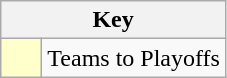<table class="wikitable" style="text-align: center;">
<tr>
<th colspan=2>Key</th>
</tr>
<tr>
<td style="background:#ffffcc; width:20px;"></td>
<td align=left>Teams to Playoffs</td>
</tr>
</table>
